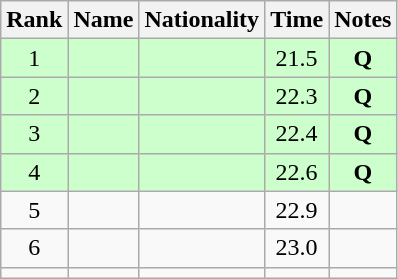<table class="wikitable sortable" style="text-align:center">
<tr>
<th>Rank</th>
<th>Name</th>
<th>Nationality</th>
<th>Time</th>
<th>Notes</th>
</tr>
<tr bgcolor=ccffcc>
<td>1</td>
<td align=left></td>
<td align=left></td>
<td>21.5</td>
<td><strong>Q</strong></td>
</tr>
<tr bgcolor=ccffcc>
<td>2</td>
<td align=left></td>
<td align=left></td>
<td>22.3</td>
<td><strong>Q</strong></td>
</tr>
<tr bgcolor=ccffcc>
<td>3</td>
<td align=left></td>
<td align=left></td>
<td>22.4</td>
<td><strong>Q</strong></td>
</tr>
<tr bgcolor=ccffcc>
<td>4</td>
<td align=left></td>
<td align=left></td>
<td>22.6</td>
<td><strong>Q</strong></td>
</tr>
<tr>
<td>5</td>
<td align=left></td>
<td align=left></td>
<td>22.9</td>
<td></td>
</tr>
<tr>
<td>6</td>
<td align=left></td>
<td align=left></td>
<td>23.0</td>
<td></td>
</tr>
<tr>
<td></td>
<td align=left></td>
<td align=left></td>
<td></td>
<td></td>
</tr>
</table>
